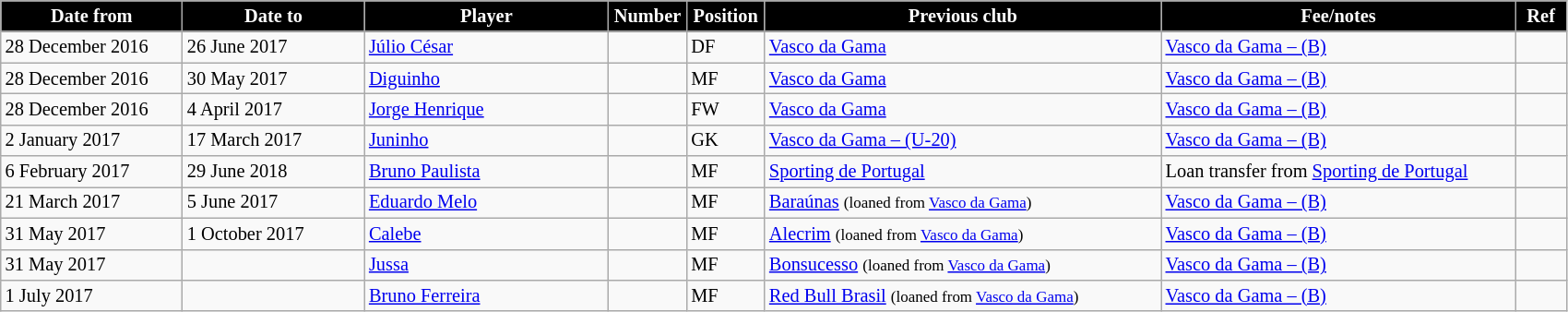<table class="wikitable" style="text-align:left; font-size:85%;">
<tr>
<th style="background:#000000; color:white; width:125px;">Date from</th>
<th style="background:#000000; color:white; width:125px;">Date to</th>
<th style="background:#000000; color:white; width:170px;">Player</th>
<th style="background:#000000; color:white; width:50px;">Number</th>
<th style="background:#000000; color:white; width:50px;">Position</th>
<th style="background:#000000; color:white; width:280px;">Previous club</th>
<th style="background:#000000; color:white; width:250px;">Fee/notes</th>
<th style="background:#000000; color:white; width:30px;">Ref</th>
</tr>
<tr>
<td>28 December 2016</td>
<td>26 June 2017</td>
<td> <a href='#'>Júlio César</a></td>
<td></td>
<td>DF</td>
<td> <a href='#'>Vasco da Gama</a></td>
<td><a href='#'>Vasco da Gama – (B)</a></td>
<td></td>
</tr>
<tr>
<td>28 December 2016</td>
<td>30 May 2017</td>
<td> <a href='#'>Diguinho</a></td>
<td></td>
<td>MF</td>
<td> <a href='#'>Vasco da Gama</a></td>
<td><a href='#'>Vasco da Gama – (B)</a></td>
<td></td>
</tr>
<tr>
<td>28 December 2016</td>
<td>4 April 2017</td>
<td> <a href='#'>Jorge Henrique</a></td>
<td></td>
<td>FW</td>
<td> <a href='#'>Vasco da Gama</a></td>
<td><a href='#'>Vasco da Gama – (B)</a></td>
<td></td>
</tr>
<tr>
<td>2 January 2017</td>
<td>17 March 2017</td>
<td> <a href='#'>Juninho</a></td>
<td></td>
<td>GK</td>
<td> <a href='#'>Vasco da Gama – (U-20)</a></td>
<td><a href='#'>Vasco da Gama – (B)</a></td>
<td></td>
</tr>
<tr>
<td>6 February 2017</td>
<td>29 June 2018</td>
<td> <a href='#'>Bruno Paulista</a></td>
<td></td>
<td>MF</td>
<td> <a href='#'>Sporting de Portugal</a></td>
<td>Loan transfer from <a href='#'>Sporting de Portugal</a></td>
<td></td>
</tr>
<tr>
<td>21 March 2017</td>
<td>5 June 2017</td>
<td> <a href='#'>Eduardo Melo</a></td>
<td></td>
<td>MF</td>
<td> <a href='#'>Baraúnas</a> <small>(loaned from <a href='#'>Vasco da Gama</a>)</small></td>
<td><a href='#'>Vasco da Gama – (B)</a></td>
<td></td>
</tr>
<tr>
<td>31 May 2017</td>
<td>1 October 2017</td>
<td> <a href='#'>Calebe</a></td>
<td></td>
<td>MF</td>
<td> <a href='#'>Alecrim</a> <small>(loaned from <a href='#'>Vasco da Gama</a>)</small></td>
<td><a href='#'>Vasco da Gama – (B)</a></td>
<td></td>
</tr>
<tr>
<td>31 May 2017</td>
<td></td>
<td> <a href='#'>Jussa</a></td>
<td></td>
<td>MF</td>
<td> <a href='#'>Bonsucesso</a> <small>(loaned from <a href='#'>Vasco da Gama</a>)</small></td>
<td><a href='#'>Vasco da Gama – (B)</a></td>
<td></td>
</tr>
<tr>
<td>1 July 2017</td>
<td></td>
<td> <a href='#'>Bruno Ferreira</a></td>
<td></td>
<td>MF</td>
<td> <a href='#'>Red Bull Brasil</a> <small>(loaned from <a href='#'>Vasco da Gama</a>)</small></td>
<td><a href='#'>Vasco da Gama – (B)</a></td>
<td></td>
</tr>
</table>
